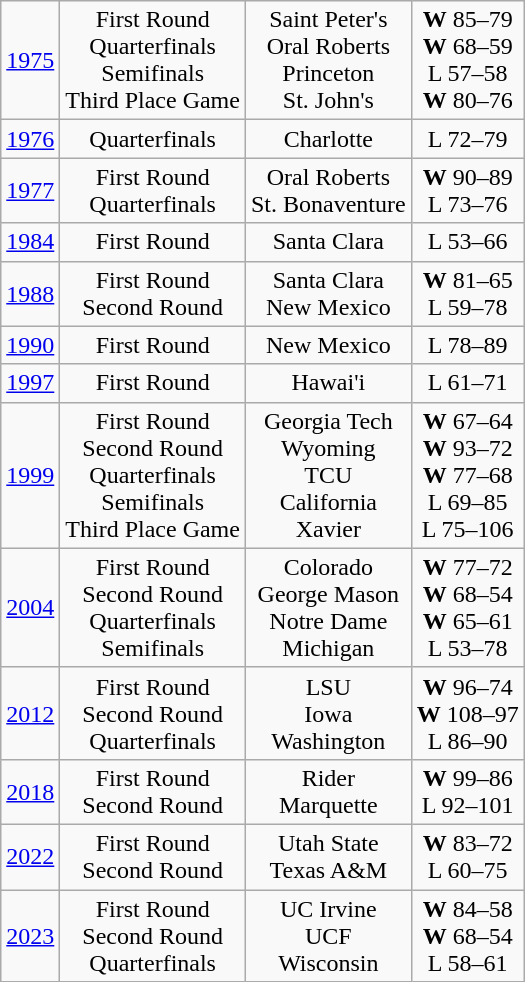<table class="wikitable">
<tr align="center">
<td><a href='#'>1975</a></td>
<td>First Round<br>Quarterfinals<br>Semifinals<br>Third Place Game</td>
<td>Saint Peter's<br>Oral Roberts<br>Princeton<br>St. John's</td>
<td><strong>W</strong> 85–79<br><strong>W</strong> 68–59<br>L 57–58<br><strong>W</strong> 80–76</td>
</tr>
<tr align="center">
<td><a href='#'>1976</a></td>
<td>Quarterfinals</td>
<td>Charlotte</td>
<td>L 72–79</td>
</tr>
<tr align="center">
<td><a href='#'>1977</a></td>
<td>First Round<br>Quarterfinals</td>
<td>Oral Roberts<br>St. Bonaventure</td>
<td><strong>W</strong> 90–89<br>L 73–76</td>
</tr>
<tr align="center">
<td><a href='#'>1984</a></td>
<td>First Round</td>
<td>Santa Clara</td>
<td>L 53–66</td>
</tr>
<tr align="center">
<td><a href='#'>1988</a></td>
<td>First Round<br>Second Round</td>
<td>Santa Clara<br>New Mexico</td>
<td><strong>W</strong> 81–65<br>L 59–78</td>
</tr>
<tr align="center">
<td><a href='#'>1990</a></td>
<td>First Round</td>
<td>New Mexico</td>
<td>L 78–89</td>
</tr>
<tr align="center">
<td><a href='#'>1997</a></td>
<td>First Round</td>
<td>Hawai'i</td>
<td>L 61–71</td>
</tr>
<tr align="center">
<td><a href='#'>1999</a></td>
<td>First Round<br>Second Round<br>Quarterfinals<br>Semifinals<br>Third Place Game</td>
<td>Georgia Tech<br>Wyoming<br>TCU<br>California<br>Xavier</td>
<td><strong>W</strong> 67–64<br><strong>W</strong> 93–72<br><strong>W</strong> 77–68<br>L 69–85<br>L 75–106</td>
</tr>
<tr align="center">
<td><a href='#'>2004</a></td>
<td>First Round<br>Second Round<br>Quarterfinals<br>Semifinals</td>
<td>Colorado<br>George Mason<br>Notre Dame<br>Michigan</td>
<td><strong>W</strong> 77–72<br><strong>W</strong> 68–54<br><strong>W</strong> 65–61<br>L 53–78</td>
</tr>
<tr align="center">
<td><a href='#'>2012</a></td>
<td>First Round<br>Second Round<br>Quarterfinals</td>
<td>LSU<br>Iowa<br>Washington</td>
<td><strong>W</strong> 96–74<br><strong>W</strong> 108–97<br>L 86–90</td>
</tr>
<tr align="center">
<td><a href='#'>2018</a></td>
<td>First Round<br>Second Round</td>
<td>Rider<br>Marquette</td>
<td><strong>W</strong> 99–86<br>L 92–101</td>
</tr>
<tr align="center">
<td><a href='#'>2022</a></td>
<td>First Round<br>Second Round</td>
<td>Utah State<br>Texas A&M</td>
<td><strong>W</strong> 83–72<br>L 60–75</td>
</tr>
<tr align="center">
<td><a href='#'>2023</a></td>
<td>First Round<br>Second Round<br>Quarterfinals</td>
<td>UC Irvine<br>UCF<br>Wisconsin</td>
<td><strong>W</strong> 84–58<br><strong>W</strong> 68–54<br>L 58–61</td>
</tr>
</table>
